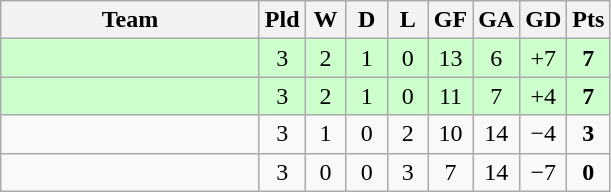<table class="wikitable" style="text-align:center;">
<tr>
<th width=165>Team</th>
<th width=20>Pld</th>
<th width=20>W</th>
<th width=20>D</th>
<th width=20>L</th>
<th width=20>GF</th>
<th width=20>GA</th>
<th width=20>GD</th>
<th width=20>Pts</th>
</tr>
<tr style="background:#cfc;">
<td style="text-align:left;"></td>
<td>3</td>
<td>2</td>
<td>1</td>
<td>0</td>
<td>13</td>
<td>6</td>
<td>+7</td>
<td><strong>7</strong></td>
</tr>
<tr style="background:#cfc;">
<td style="text-align:left;"></td>
<td>3</td>
<td>2</td>
<td>1</td>
<td>0</td>
<td>11</td>
<td>7</td>
<td>+4</td>
<td><strong>7</strong></td>
</tr>
<tr>
<td style="text-align:left;"></td>
<td>3</td>
<td>1</td>
<td>0</td>
<td>2</td>
<td>10</td>
<td>14</td>
<td>−4</td>
<td><strong>3</strong></td>
</tr>
<tr>
<td style="text-align:left;"></td>
<td>3</td>
<td>0</td>
<td>0</td>
<td>3</td>
<td>7</td>
<td>14</td>
<td>−7</td>
<td><strong>0</strong></td>
</tr>
</table>
